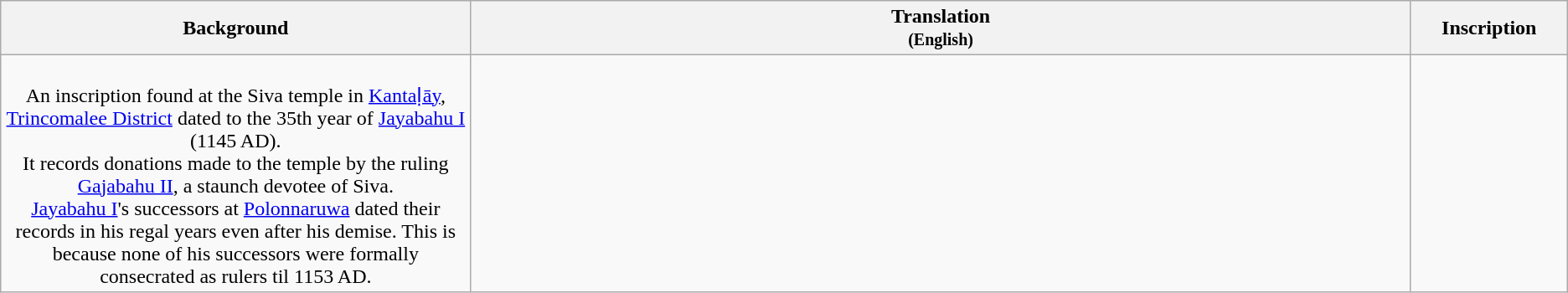<table class="wikitable centre">
<tr>
<th scope="col" align=left>Background<br></th>
<th>Translation<br><small>(English)</small></th>
<th>Inscription<br></th>
</tr>
<tr>
<td align=center width="30%"><br>An inscription found at the Siva temple in <a href='#'>Kantaḷāy</a>, <a href='#'>Trincomalee District</a> dated to the 35th year of <a href='#'>Jayabahu I</a> (1145 AD).<br>It records donations made to the temple by the ruling <a href='#'>Gajabahu II</a>, a staunch devotee of Siva.<br><a href='#'>Jayabahu I</a>'s successors at <a href='#'>Polonnaruwa</a> dated their records in his regal years even after his demise. This is because none of his successors were formally consecrated as rulers til 1153 AD.</td>
<td align=left><br></td>
<td align=center width="10%"></td>
</tr>
</table>
